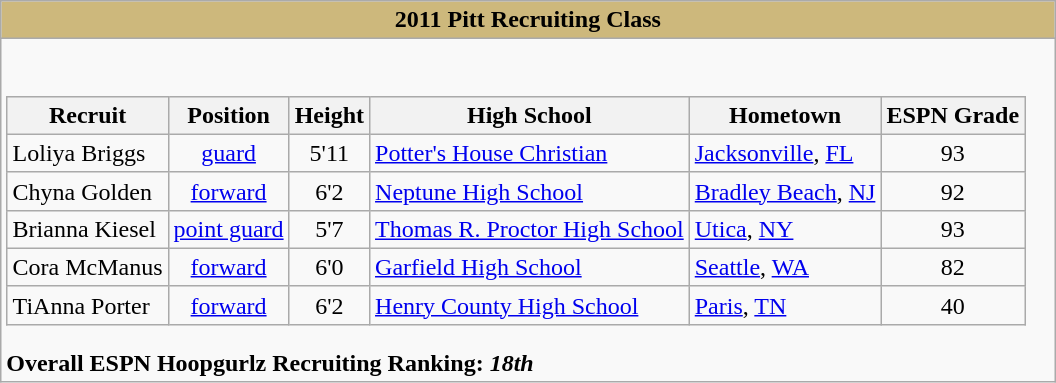<table class="wikitable collapsible">
<tr>
<th style="background:#cdb87c"><span>2011 Pitt Recruiting Class</span></th>
</tr>
<tr>
<td><br><table class="sortable wikitable">
<tr>
<th>Recruit</th>
<th>Position</th>
<th>Height</th>
<th>High School</th>
<th>Hometown</th>
<th>ESPN Grade</th>
</tr>
<tr>
<td>Loliya Briggs</td>
<td style ="text-align:center"><a href='#'>guard</a></td>
<td style ="text-align:center">5'11</td>
<td><a href='#'>Potter's House Christian</a></td>
<td><a href='#'>Jacksonville</a>, <a href='#'>FL</a></td>
<td style ="text-align:center">93</td>
</tr>
<tr>
<td>Chyna Golden</td>
<td style ="text-align:center"><a href='#'>forward</a></td>
<td style ="text-align:center">6'2</td>
<td><a href='#'>Neptune High School</a></td>
<td><a href='#'>Bradley Beach</a>, <a href='#'>NJ</a></td>
<td style ="text-align:center">92</td>
</tr>
<tr>
<td>Brianna Kiesel</td>
<td style ="text-align:center"><a href='#'>point guard</a></td>
<td style ="text-align:center">5'7</td>
<td><a href='#'>Thomas R. Proctor High School</a></td>
<td><a href='#'>Utica</a>, <a href='#'>NY</a></td>
<td style ="text-align:center">93</td>
</tr>
<tr>
<td>Cora McManus</td>
<td style ="text-align:center"><a href='#'>forward</a></td>
<td style ="text-align:center">6'0</td>
<td><a href='#'>Garfield High School</a></td>
<td><a href='#'>Seattle</a>, <a href='#'>WA</a></td>
<td style ="text-align:center">82</td>
</tr>
<tr>
<td>TiAnna Porter</td>
<td style ="text-align:center"><a href='#'>forward</a></td>
<td style ="text-align:center">6'2</td>
<td><a href='#'>Henry County High School</a></td>
<td><a href='#'>Paris</a>, <a href='#'>TN</a></td>
<td style ="text-align:center">40</td>
</tr>
</table>
<strong>Overall ESPN Hoopgurlz Recruiting Ranking: <em>18th<strong><em></td>
</tr>
</table>
